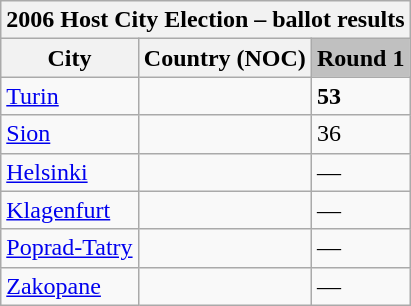<table class=wikitable>
<tr>
<th colspan=6>2006 Host City Election – ballot results</th>
</tr>
<tr>
<th>City</th>
<th>Country (NOC)</th>
<td style="background:silver;"><strong>Round 1</strong></td>
</tr>
<tr>
<td><a href='#'>Turin</a></td>
<td></td>
<td><strong>53</strong></td>
</tr>
<tr>
<td><a href='#'>Sion</a></td>
<td></td>
<td>36</td>
</tr>
<tr>
<td><a href='#'>Helsinki</a></td>
<td></td>
<td>—</td>
</tr>
<tr>
<td><a href='#'>Klagenfurt</a></td>
<td></td>
<td>—</td>
</tr>
<tr>
<td><a href='#'>Poprad-Tatry</a></td>
<td></td>
<td>—</td>
</tr>
<tr>
<td><a href='#'>Zakopane</a></td>
<td></td>
<td>—</td>
</tr>
</table>
